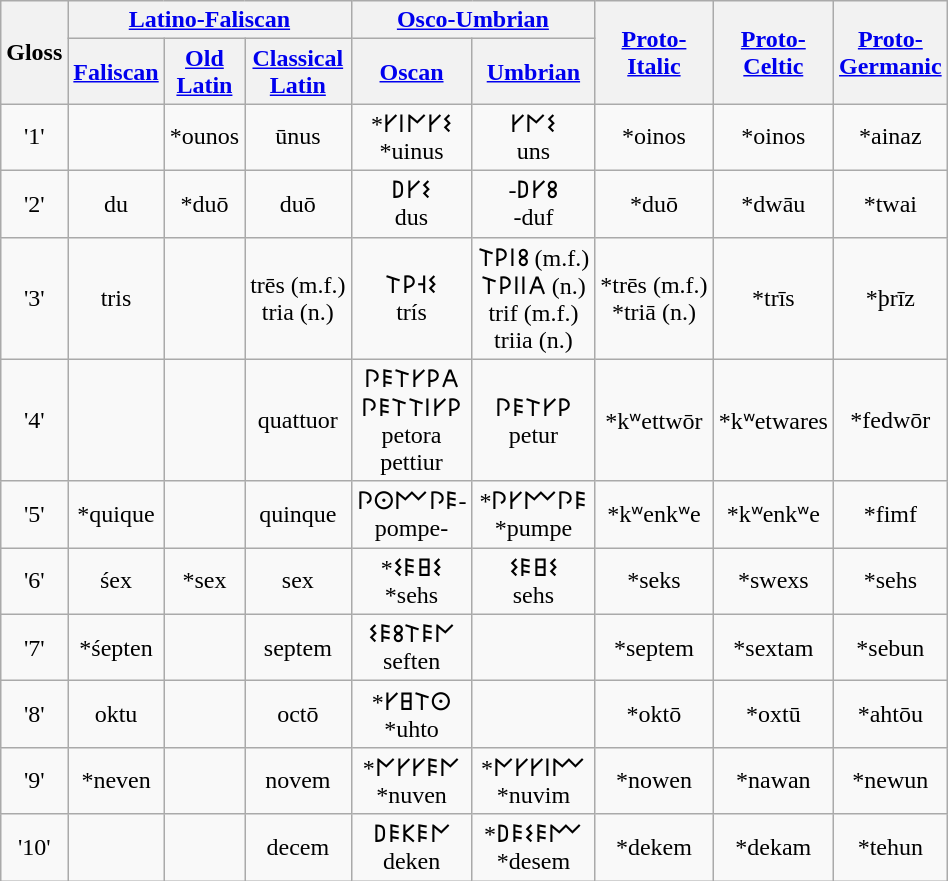<table class="wikitable" style="text-align:center;">
<tr>
<th rowspan=2>Gloss</th>
<th colspan=3><a href='#'>Latino-Faliscan</a></th>
<th colspan=2><a href='#'>Osco-Umbrian</a></th>
<th rowspan=2><a href='#'>Proto-<br>Italic</a></th>
<th rowspan=2><a href='#'>Proto-<br>Celtic</a></th>
<th rowspan=2><a href='#'>Proto-<br>Germanic</a></th>
</tr>
<tr>
<th><a href='#'>Faliscan</a></th>
<th><a href='#'>Old<br>Latin</a></th>
<th><a href='#'>Classical<br> Latin</a></th>
<th><a href='#'>Oscan</a></th>
<th><a href='#'>Umbrian</a></th>
</tr>
<tr>
<td>'1'</td>
<td></td>
<td>*ounos</td>
<td>ūnus</td>
<td>*𐌖𐌉𐌍𐌖𐌔<br>*uinus</td>
<td>𐌖𐌍𐌔<br>uns</td>
<td>*oinos</td>
<td>*oinos</td>
<td>*ainaz</td>
</tr>
<tr>
<td>'2'</td>
<td>du</td>
<td>*duō</td>
<td>duō</td>
<td>𐌃𐌖𐌔<br>dus</td>
<td>-𐌃𐌖𐌚<br>-duf</td>
<td>*duō</td>
<td>*dwāu</td>
<td>*twai</td>
</tr>
<tr>
<td>'3'</td>
<td>tris</td>
<td></td>
<td>trēs (m.f.)<br>tria (n.)</td>
<td>𐌕𐌓𐌝𐌔<br>trís</td>
<td>𐌕𐌓𐌉𐌚 (m.f.)<br>𐌕𐌓𐌉𐌉𐌀 (n.)<br>trif (m.f.)<br>triia (n.)</td>
<td>*trēs (m.f.)<br>*triā (n.)</td>
<td>*trīs</td>
<td>*þrīz</td>
</tr>
<tr>
<td>'4'</td>
<td></td>
<td></td>
<td>quattuor</td>
<td>𐌐𐌄𐌕𐌖𐌓𐌀<br>𐌐𐌄𐌕𐌕𐌉𐌖𐌓<br>petora<br>pettiur</td>
<td>𐌐𐌄𐌕𐌖𐌓<br>petur</td>
<td>*kʷettwōr</td>
<td>*kʷetwares</td>
<td>*fedwōr</td>
</tr>
<tr>
<td>'5'</td>
<td>*quique</td>
<td></td>
<td>quinque</td>
<td>𐌐𐌏𐌌𐌐𐌄-<br>pompe-</td>
<td>*𐌐𐌖𐌌𐌐𐌄<br>*pumpe</td>
<td>*kʷenkʷe</td>
<td>*kʷenkʷe</td>
<td>*fimf</td>
</tr>
<tr>
<td>'6'</td>
<td>śex</td>
<td>*sex</td>
<td>sex</td>
<td>*𐌔𐌄𐌇𐌔<br>*sehs</td>
<td>𐌔𐌄𐌇𐌔<br>sehs</td>
<td>*seks</td>
<td>*swexs</td>
<td>*sehs</td>
</tr>
<tr>
<td>'7'</td>
<td>*śepten</td>
<td></td>
<td>septem</td>
<td>𐌔𐌄𐌚𐌕𐌄𐌍<br>seften</td>
<td></td>
<td>*septem</td>
<td>*sextam</td>
<td>*sebun</td>
</tr>
<tr>
<td>'8'</td>
<td>oktu</td>
<td></td>
<td>octō</td>
<td>*𐌖𐌇𐌕𐌏<br>*uhto</td>
<td></td>
<td>*oktō</td>
<td>*oxtū</td>
<td>*ahtōu</td>
</tr>
<tr>
<td>'9'</td>
<td>*neven</td>
<td></td>
<td>novem</td>
<td>*𐌍𐌖𐌖𐌄𐌍<br>*nuven</td>
<td>*𐌍𐌖𐌖𐌉𐌌<br>*nuvim</td>
<td>*nowen</td>
<td>*nawan</td>
<td>*newun</td>
</tr>
<tr>
<td>'10'</td>
<td></td>
<td></td>
<td>decem</td>
<td>𐌃𐌄𐌊𐌄𐌍<br>deken</td>
<td>*𐌃𐌄𐌔𐌄𐌌<br>*desem</td>
<td>*dekem</td>
<td>*dekam</td>
<td>*tehun</td>
</tr>
</table>
